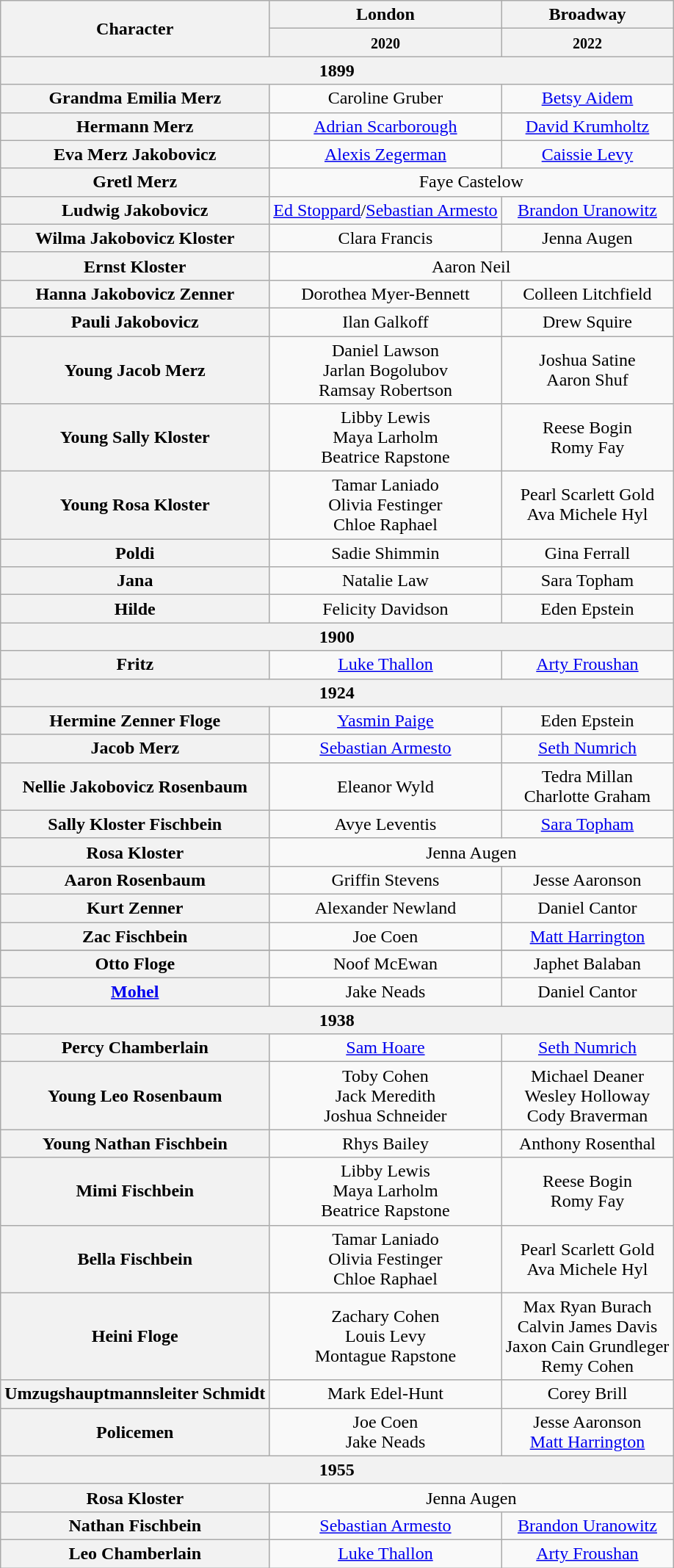<table class="wikitable" style="width:1000;">
<tr>
<th rowspan="2">Character</th>
<th>London</th>
<th>Broadway</th>
</tr>
<tr>
<th><small>2020</small></th>
<th><small>2022</small></th>
</tr>
<tr>
<th colspan='3' align=center>1899</th>
</tr>
<tr>
<th>Grandma Emilia Merz</th>
<td colspan='1' align=center>Caroline Gruber</td>
<td colspan='1' align=center><a href='#'>Betsy Aidem</a></td>
</tr>
<tr>
<th>Hermann Merz</th>
<td colspan='1' align=center><a href='#'>Adrian Scarborough</a></td>
<td colspan='1' align=center><a href='#'>David Krumholtz</a></td>
</tr>
<tr>
<th>Eva Merz Jakobovicz</th>
<td colspan='1' align=center><a href='#'>Alexis Zegerman</a></td>
<td colspan='1' align=center><a href='#'>Caissie Levy</a></td>
</tr>
<tr>
<th>Gretl Merz</th>
<td colspan='2' align=center>Faye Castelow</td>
</tr>
<tr>
<th>Ludwig Jakobovicz</th>
<td colspan='1' align=center><a href='#'>Ed Stoppard</a>/<a href='#'>Sebastian Armesto</a></td>
<td colspan='1' align=center><a href='#'>Brandon Uranowitz</a></td>
</tr>
<tr>
<th>Wilma Jakobovicz Kloster</th>
<td colspan='1' align=center>Clara Francis</td>
<td colspan='1' align=center>Jenna Augen</td>
</tr>
<tr>
<th>Ernst Kloster</th>
<td colspan='2' align=center>Aaron Neil</td>
</tr>
<tr>
<th>Hanna Jakobovicz Zenner</th>
<td colspan='1' align=center>Dorothea Myer-Bennett</td>
<td colspan='1' align=center>Colleen Litchfield</td>
</tr>
<tr>
<th>Pauli Jakobovicz</th>
<td colspan='1' align=center>Ilan Galkoff</td>
<td colspan='1' align=center>Drew Squire</td>
</tr>
<tr>
<th>Young Jacob Merz</th>
<td colspan='1' align=center>Daniel Lawson<br>Jarlan Bogolubov<br>Ramsay Robertson</td>
<td colspan='1' align=center>Joshua Satine<br>Aaron Shuf</td>
</tr>
<tr>
<th>Young Sally Kloster</th>
<td colspan='1' align=center>Libby Lewis<br>Maya Larholm<br>Beatrice Rapstone</td>
<td colspan='1' align=center>Reese Bogin<br>Romy Fay</td>
</tr>
<tr>
<th>Young Rosa Kloster</th>
<td colspan='1' align=center>Tamar Laniado<br>Olivia Festinger<br>Chloe Raphael</td>
<td colspan='1' align=center>Pearl Scarlett Gold<br>Ava Michele Hyl</td>
</tr>
<tr>
<th>Poldi</th>
<td colspan='1' align=center>Sadie Shimmin</td>
<td colspan='1' align=center>Gina Ferrall</td>
</tr>
<tr>
<th>Jana</th>
<td colspan='1' align=center>Natalie Law</td>
<td colspan='1' align=center>Sara Topham</td>
</tr>
<tr>
<th>Hilde</th>
<td colspan='1' align=center>Felicity Davidson</td>
<td align="center">Eden Epstein</td>
</tr>
<tr>
<th colspan='3' align=center>1900</th>
</tr>
<tr>
<th>Fritz</th>
<td colspan='1' align=center><a href='#'>Luke Thallon</a></td>
<td colspan='1' align=center><a href='#'>Arty Froushan</a></td>
</tr>
<tr>
<th colspan='3' align=center>1924</th>
</tr>
<tr>
<th>Hermine Zenner Floge</th>
<td colspan='1' align=center><a href='#'>Yasmin Paige</a></td>
<td colspan='1' align=center>Eden Epstein</td>
</tr>
<tr>
<th>Jacob Merz</th>
<td colspan='1' align=center><a href='#'>Sebastian Armesto</a></td>
<td colspan='1' align=center><a href='#'>Seth Numrich</a></td>
</tr>
<tr>
<th>Nellie Jakobovicz Rosenbaum</th>
<td colspan='1' align=center>Eleanor Wyld</td>
<td colspan='1' align=center>Tedra Millan<br>Charlotte Graham</td>
</tr>
<tr>
<th>Sally Kloster Fischbein</th>
<td colspan='1' align=center>Avye Leventis</td>
<td colspan='1' align=center><a href='#'>Sara Topham</a></td>
</tr>
<tr>
<th>Rosa Kloster</th>
<td colspan='2' align=center>Jenna Augen</td>
</tr>
<tr>
<th>Aaron Rosenbaum</th>
<td colspan='1' align=center>Griffin Stevens</td>
<td colspan='1' align=center>Jesse Aaronson</td>
</tr>
<tr>
<th>Kurt Zenner</th>
<td colspan='1' align=center>Alexander Newland</td>
<td colspan='1' align=center>Daniel Cantor</td>
</tr>
<tr>
<th>Zac Fischbein</th>
<td colspan='1' align=center>Joe Coen</td>
<td colspan='1' align=center><a href='#'>Matt Harrington</a></td>
</tr>
<tr>
</tr>
<tr>
<th>Otto Floge</th>
<td colspan='1' align=center>Noof McEwan</td>
<td colspan='1' align=center>Japhet Balaban</td>
</tr>
<tr>
<th><a href='#'>Mohel</a></th>
<td colspan='1' align=center>Jake Neads</td>
<td colspan='1' align=center>Daniel Cantor</td>
</tr>
<tr>
<th colspan='3' align=center>1938</th>
</tr>
<tr>
<th>Percy Chamberlain</th>
<td colspan='1' align=center><a href='#'>Sam Hoare</a></td>
<td colspan='1' align=center><a href='#'>Seth Numrich</a></td>
</tr>
<tr>
<th>Young Leo Rosenbaum</th>
<td colspan='1' align=center>Toby Cohen<br>Jack Meredith<br>Joshua Schneider</td>
<td colspan='1' align=center>Michael Deaner<br>Wesley Holloway<br>Cody Braverman</td>
</tr>
<tr>
<th>Young Nathan Fischbein</th>
<td colspan='1' align=center>Rhys Bailey</td>
<td colspan='1' align=center>Anthony Rosenthal</td>
</tr>
<tr>
<th>Mimi Fischbein</th>
<td colspan='1' align=center>Libby Lewis<br>Maya Larholm<br>Beatrice Rapstone</td>
<td colspan='1' align=center>Reese Bogin<br>Romy Fay</td>
</tr>
<tr>
<th>Bella Fischbein</th>
<td colspan='1' align=center>Tamar Laniado<br>Olivia Festinger<br>Chloe Raphael</td>
<td colspan='1' align=center>Pearl Scarlett Gold<br>Ava Michele Hyl</td>
</tr>
<tr>
<th>Heini Floge</th>
<td colspan='1' align=center>Zachary Cohen<br>Louis Levy<br>Montague Rapstone</td>
<td colspan='1' align=center>Max Ryan Burach<br>Calvin James Davis<br>Jaxon Cain Grundleger<br>Remy Cohen</td>
</tr>
<tr>
<th>Umzugshauptmannsleiter Schmidt</th>
<td colspan='1' align=center>Mark Edel-Hunt</td>
<td colspan='1' align=center>Corey Brill</td>
</tr>
<tr>
<th>Policemen</th>
<td colspan='1' align=center>Joe Coen <br> Jake Neads</td>
<td colspan='1' align=center>Jesse Aaronson <br> <a href='#'>Matt Harrington</a></td>
</tr>
<tr>
<th colspan='3' align=center>1955</th>
</tr>
<tr>
<th>Rosa Kloster</th>
<td colspan='2' align=center>Jenna Augen</td>
</tr>
<tr>
<th>Nathan Fischbein</th>
<td colspan='1' align=center><a href='#'>Sebastian Armesto</a></td>
<td colspan='1' align=center><a href='#'>Brandon Uranowitz</a></td>
</tr>
<tr>
<th>Leo Chamberlain</th>
<td colspan='1' align=center><a href='#'>Luke Thallon</a></td>
<td colspan='1' align=center><a href='#'>Arty Froushan</a></td>
</tr>
</table>
